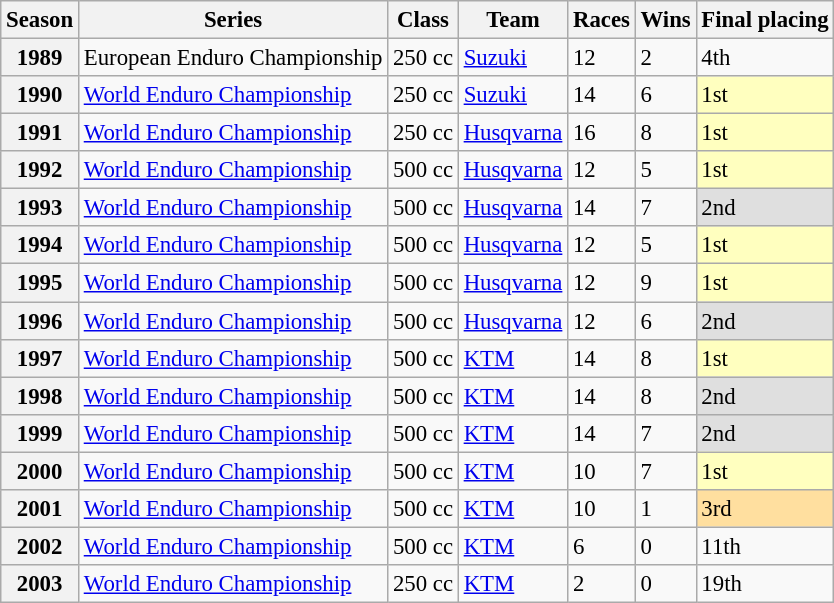<table class="wikitable" style="font-size: 95%;">
<tr>
<th>Season</th>
<th>Series</th>
<th>Class</th>
<th>Team</th>
<th>Races</th>
<th>Wins</th>
<th>Final placing</th>
</tr>
<tr>
<th>1989</th>
<td>European Enduro Championship</td>
<td>250 cc</td>
<td><a href='#'>Suzuki</a></td>
<td>12</td>
<td>2</td>
<td>4th</td>
</tr>
<tr>
<th>1990</th>
<td><a href='#'>World Enduro Championship</a></td>
<td>250 cc</td>
<td><a href='#'>Suzuki</a></td>
<td>14</td>
<td>6</td>
<td style="background:#FFFFBF;">1st</td>
</tr>
<tr>
<th>1991</th>
<td><a href='#'>World Enduro Championship</a></td>
<td>250 cc</td>
<td><a href='#'>Husqvarna</a></td>
<td>16</td>
<td>8</td>
<td style="background:#FFFFBF;">1st</td>
</tr>
<tr>
<th>1992</th>
<td><a href='#'>World Enduro Championship</a></td>
<td>500 cc</td>
<td><a href='#'>Husqvarna</a></td>
<td>12</td>
<td>5</td>
<td style="background:#FFFFBF;">1st</td>
</tr>
<tr>
<th>1993</th>
<td><a href='#'>World Enduro Championship</a></td>
<td>500 cc</td>
<td><a href='#'>Husqvarna</a></td>
<td>14</td>
<td>7</td>
<td style="background:#DFDFDF;">2nd</td>
</tr>
<tr>
<th>1994</th>
<td><a href='#'>World Enduro Championship</a></td>
<td>500 cc</td>
<td><a href='#'>Husqvarna</a></td>
<td>12</td>
<td>5</td>
<td style="background:#FFFFBF;">1st</td>
</tr>
<tr>
<th>1995</th>
<td><a href='#'>World Enduro Championship</a></td>
<td>500 cc</td>
<td><a href='#'>Husqvarna</a></td>
<td>12</td>
<td>9</td>
<td style="background:#FFFFBF;">1st</td>
</tr>
<tr>
<th>1996</th>
<td><a href='#'>World Enduro Championship</a></td>
<td>500 cc</td>
<td><a href='#'>Husqvarna</a></td>
<td>12</td>
<td>6</td>
<td style="background:#DFDFDF;">2nd</td>
</tr>
<tr>
<th>1997</th>
<td><a href='#'>World Enduro Championship</a></td>
<td>500 cc</td>
<td><a href='#'>KTM</a></td>
<td>14</td>
<td>8</td>
<td style="background:#FFFFBF;">1st</td>
</tr>
<tr>
<th>1998</th>
<td><a href='#'>World Enduro Championship</a></td>
<td>500 cc</td>
<td><a href='#'>KTM</a></td>
<td>14</td>
<td>8</td>
<td style="background:#DFDFDF;">2nd</td>
</tr>
<tr>
<th>1999</th>
<td><a href='#'>World Enduro Championship</a></td>
<td>500 cc</td>
<td><a href='#'>KTM</a></td>
<td>14</td>
<td>7</td>
<td style="background:#DFDFDF;">2nd</td>
</tr>
<tr>
<th>2000</th>
<td><a href='#'>World Enduro Championship</a></td>
<td>500 cc</td>
<td><a href='#'>KTM</a></td>
<td>10</td>
<td>7</td>
<td style="background:#FFFFBF;">1st</td>
</tr>
<tr>
<th>2001</th>
<td><a href='#'>World Enduro Championship</a></td>
<td>500 cc</td>
<td><a href='#'>KTM</a></td>
<td>10</td>
<td>1</td>
<td style="background:#FFDF9F;">3rd</td>
</tr>
<tr>
<th>2002</th>
<td><a href='#'>World Enduro Championship</a></td>
<td>500 cc</td>
<td><a href='#'>KTM</a></td>
<td>6</td>
<td>0</td>
<td>11th</td>
</tr>
<tr>
<th>2003</th>
<td><a href='#'>World Enduro Championship</a></td>
<td>250 cc</td>
<td><a href='#'>KTM</a></td>
<td>2</td>
<td>0</td>
<td>19th</td>
</tr>
</table>
